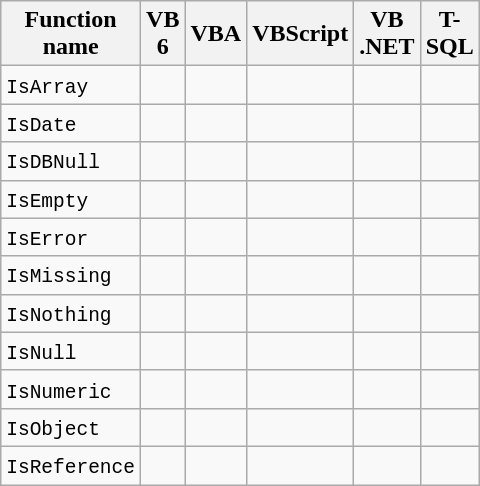<table class="wikitable" width="25%" style="float:right;">
<tr>
<th>Function name</th>
<th>VB 6</th>
<th>VBA</th>
<th>VBScript</th>
<th>VB .NET</th>
<th>T-SQL</th>
</tr>
<tr>
<td><code>IsArray</code></td>
<td></td>
<td></td>
<td></td>
<td></td>
<td></td>
</tr>
<tr>
<td><code>IsDate</code></td>
<td></td>
<td></td>
<td></td>
<td></td>
<td></td>
</tr>
<tr>
<td><code>IsDBNull</code></td>
<td></td>
<td></td>
<td></td>
<td></td>
<td></td>
</tr>
<tr>
<td><code>IsEmpty</code></td>
<td></td>
<td></td>
<td></td>
<td></td>
<td></td>
</tr>
<tr>
<td><code>IsError</code></td>
<td></td>
<td></td>
<td></td>
<td></td>
<td></td>
</tr>
<tr>
<td><code>IsMissing</code></td>
<td></td>
<td></td>
<td></td>
<td></td>
<td></td>
</tr>
<tr>
<td><code>IsNothing</code></td>
<td></td>
<td></td>
<td></td>
<td></td>
<td></td>
</tr>
<tr>
<td><code>IsNull</code></td>
<td></td>
<td></td>
<td></td>
<td></td>
<td></td>
</tr>
<tr>
<td><code>IsNumeric</code></td>
<td></td>
<td></td>
<td></td>
<td></td>
<td></td>
</tr>
<tr>
<td><code>IsObject</code></td>
<td></td>
<td></td>
<td></td>
<td></td>
<td></td>
</tr>
<tr>
<td><code>IsReference</code></td>
<td></td>
<td></td>
<td></td>
<td></td>
<td></td>
</tr>
</table>
